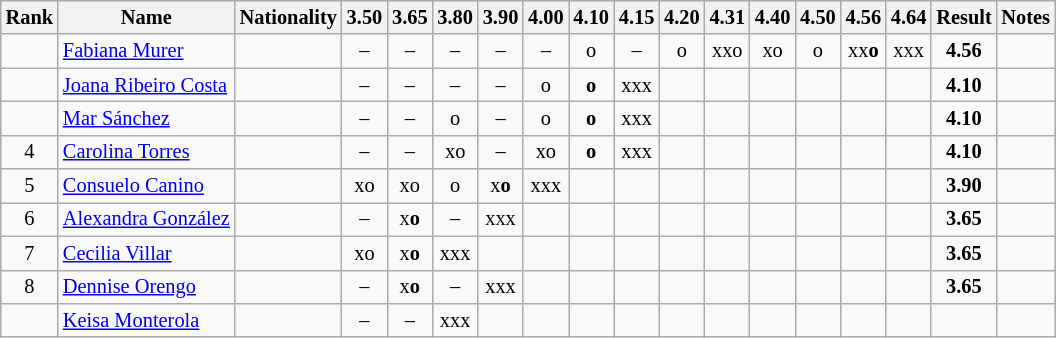<table class="wikitable sortable" style="text-align:center;font-size:85%">
<tr>
<th>Rank</th>
<th>Name</th>
<th>Nationality</th>
<th>3.50</th>
<th>3.65</th>
<th>3.80</th>
<th>3.90</th>
<th>4.00</th>
<th>4.10</th>
<th>4.15</th>
<th>4.20</th>
<th>4.31</th>
<th>4.40</th>
<th>4.50</th>
<th>4.56</th>
<th>4.64</th>
<th>Result</th>
<th>Notes</th>
</tr>
<tr>
<td></td>
<td align=left><a href='#'>Fabiana Murer</a></td>
<td align=left></td>
<td>–</td>
<td>–</td>
<td>–</td>
<td>–</td>
<td>–</td>
<td>o</td>
<td>–</td>
<td>o</td>
<td>xxo</td>
<td>xo</td>
<td>o</td>
<td>xx<strong>o</strong></td>
<td>xxx</td>
<td><strong>4.56</strong></td>
<td></td>
</tr>
<tr>
<td></td>
<td align=left><a href='#'>Joana Ribeiro Costa</a></td>
<td align=left></td>
<td>–</td>
<td>–</td>
<td>–</td>
<td>–</td>
<td>o</td>
<td><strong>o</strong></td>
<td>xxx</td>
<td></td>
<td></td>
<td></td>
<td></td>
<td></td>
<td></td>
<td><strong>4.10</strong></td>
<td></td>
</tr>
<tr>
<td></td>
<td align=left><a href='#'>Mar Sánchez</a></td>
<td align=left></td>
<td>–</td>
<td>–</td>
<td>o</td>
<td>–</td>
<td>o</td>
<td><strong>o</strong></td>
<td>xxx</td>
<td></td>
<td></td>
<td></td>
<td></td>
<td></td>
<td></td>
<td><strong>4.10</strong></td>
<td></td>
</tr>
<tr>
<td>4</td>
<td align=left><a href='#'>Carolina Torres</a></td>
<td align=left></td>
<td>–</td>
<td>–</td>
<td>xo</td>
<td>–</td>
<td>xo</td>
<td><strong>o</strong></td>
<td>xxx</td>
<td></td>
<td></td>
<td></td>
<td></td>
<td></td>
<td></td>
<td><strong>4.10</strong></td>
<td></td>
</tr>
<tr>
<td>5</td>
<td align=left><a href='#'>Consuelo Canino</a></td>
<td align=left></td>
<td>xo</td>
<td>xo</td>
<td>o</td>
<td>x<strong>o</strong></td>
<td>xxx</td>
<td></td>
<td></td>
<td></td>
<td></td>
<td></td>
<td></td>
<td></td>
<td></td>
<td><strong>3.90</strong></td>
<td></td>
</tr>
<tr>
<td>6</td>
<td align=left><a href='#'>Alexandra González</a></td>
<td align=left></td>
<td>–</td>
<td>x<strong>o</strong></td>
<td>–</td>
<td>xxx</td>
<td></td>
<td></td>
<td></td>
<td></td>
<td></td>
<td></td>
<td></td>
<td></td>
<td></td>
<td><strong>3.65</strong></td>
<td></td>
</tr>
<tr>
<td>7</td>
<td align=left><a href='#'>Cecilia Villar</a></td>
<td align=left></td>
<td>xo</td>
<td>x<strong>o</strong></td>
<td>xxx</td>
<td></td>
<td></td>
<td></td>
<td></td>
<td></td>
<td></td>
<td></td>
<td></td>
<td></td>
<td></td>
<td><strong>3.65</strong></td>
<td></td>
</tr>
<tr>
<td>8</td>
<td align=left><a href='#'>Dennise Orengo</a></td>
<td align=left></td>
<td>–</td>
<td>x<strong>o</strong></td>
<td>–</td>
<td>xxx</td>
<td></td>
<td></td>
<td></td>
<td></td>
<td></td>
<td></td>
<td></td>
<td></td>
<td></td>
<td><strong>3.65</strong></td>
<td></td>
</tr>
<tr>
<td></td>
<td align=left><a href='#'>Keisa Monterola</a></td>
<td align=left></td>
<td>–</td>
<td>–</td>
<td>xxx</td>
<td></td>
<td></td>
<td></td>
<td></td>
<td></td>
<td></td>
<td></td>
<td></td>
<td></td>
<td></td>
<td><strong></strong></td>
<td></td>
</tr>
</table>
